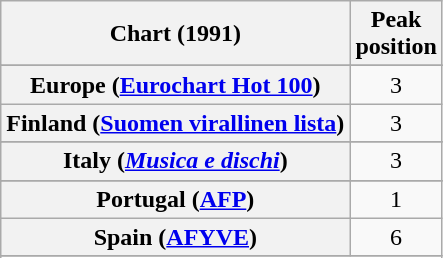<table class="wikitable sortable plainrowheaders" style="text-align:center">
<tr>
<th>Chart (1991)</th>
<th>Peak<br>position</th>
</tr>
<tr>
</tr>
<tr>
</tr>
<tr>
</tr>
<tr>
<th scope="row">Europe (<a href='#'>Eurochart Hot 100</a>)</th>
<td>3</td>
</tr>
<tr>
<th scope="row">Finland (<a href='#'>Suomen virallinen lista</a>)</th>
<td>3</td>
</tr>
<tr>
</tr>
<tr>
</tr>
<tr>
<th scope="row">Italy (<em><a href='#'>Musica e dischi</a></em>)</th>
<td>3</td>
</tr>
<tr>
</tr>
<tr>
</tr>
<tr>
</tr>
<tr>
<th scope="row">Portugal (<a href='#'>AFP</a>)</th>
<td>1</td>
</tr>
<tr>
<th scope="row">Spain (<a href='#'>AFYVE</a>)</th>
<td>6</td>
</tr>
<tr>
</tr>
<tr>
</tr>
<tr>
</tr>
</table>
